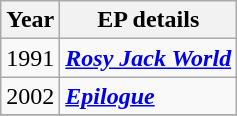<table class="wikitable" style="text-align:center;">
<tr>
<th rowspan="1">Year</th>
<th rowspan="1">EP details</th>
</tr>
<tr>
<td>1991</td>
<td align="left"><strong><em><a href='#'>Rosy Jack World</a></em></strong><br></td>
</tr>
<tr>
<td>2002</td>
<td align="left"><strong><em><a href='#'>Epilogue</a></em></strong><br></td>
</tr>
<tr>
</tr>
</table>
